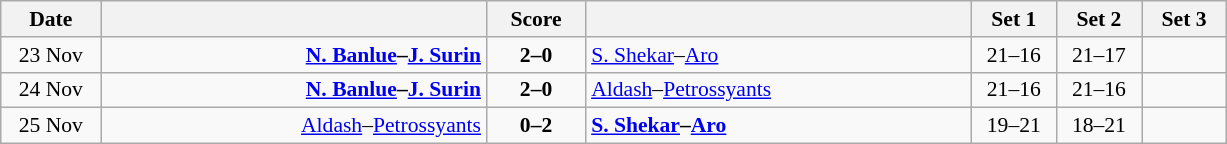<table class="wikitable" style="text-align: center; font-size:90% ">
<tr>
<th width="60">Date</th>
<th align="right" width="250"></th>
<th width="60">Score</th>
<th align="left" width="250"></th>
<th width="50">Set 1</th>
<th width="50">Set 2</th>
<th width="50">Set 3</th>
</tr>
<tr>
<td>23 Nov</td>
<td align=right><strong><a href='#'>N. Banlue</a>–<a href='#'>J. Surin</a> </strong></td>
<td align=center><strong>2–0</strong></td>
<td align=left> <a href='#'>S. Shekar</a>–<a href='#'>Aro</a></td>
<td>21–16</td>
<td>21–17</td>
<td></td>
</tr>
<tr>
<td>24 Nov</td>
<td align=right><strong><a href='#'>N. Banlue</a>–<a href='#'>J. Surin</a> </strong></td>
<td align=center><strong>2–0</strong></td>
<td align=left> <a href='#'>Aldash</a>–<a href='#'>Petrossyants</a></td>
<td>21–16</td>
<td>21–16</td>
<td></td>
</tr>
<tr>
<td>25 Nov</td>
<td align=right><a href='#'>Aldash</a>–<a href='#'>Petrossyants</a> </td>
<td align=center><strong>0–2</strong></td>
<td align=left><strong> <a href='#'>S. Shekar</a>–<a href='#'>Aro</a></strong></td>
<td>19–21</td>
<td>18–21</td>
<td></td>
</tr>
</table>
